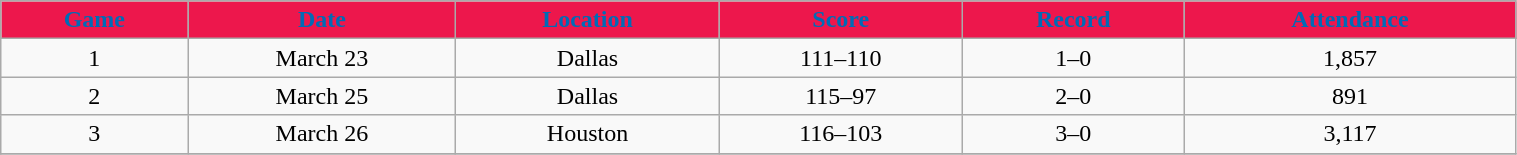<table class="wikitable" width="80%">
<tr align="center"  style="background:#ED174C;color:#006BB6;">
<td><strong>Game</strong></td>
<td><strong>Date</strong></td>
<td><strong>Location</strong></td>
<td><strong>Score</strong></td>
<td><strong>Record</strong></td>
<td><strong>Attendance</strong></td>
</tr>
<tr align="center" bgcolor="">
<td>1</td>
<td>March 23</td>
<td>Dallas</td>
<td>111–110</td>
<td>1–0</td>
<td>1,857</td>
</tr>
<tr align="center" bgcolor="">
<td>2</td>
<td>March 25</td>
<td>Dallas</td>
<td>115–97</td>
<td>2–0</td>
<td>891</td>
</tr>
<tr align="center" bgcolor="">
<td>3</td>
<td>March 26</td>
<td>Houston</td>
<td>116–103</td>
<td>3–0</td>
<td>3,117</td>
</tr>
<tr align="center" bgcolor="">
</tr>
</table>
